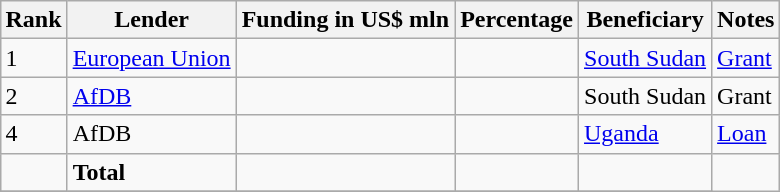<table class="wikitable sortable" style="margin: 0.5em auto">
<tr>
<th>Rank</th>
<th>Lender</th>
<th>Funding in US$ mln</th>
<th>Percentage</th>
<th>Beneficiary</th>
<th>Notes</th>
</tr>
<tr>
<td>1</td>
<td><a href='#'>European Union</a></td>
<td></td>
<td></td>
<td><a href='#'>South Sudan</a></td>
<td><a href='#'>Grant</a></td>
</tr>
<tr>
<td>2</td>
<td><a href='#'>AfDB</a></td>
<td></td>
<td></td>
<td>South Sudan</td>
<td>Grant</td>
</tr>
<tr>
<td>4</td>
<td>AfDB</td>
<td></td>
<td></td>
<td><a href='#'>Uganda</a></td>
<td><a href='#'>Loan</a></td>
</tr>
<tr>
<td></td>
<td><strong>Total</strong></td>
<td></td>
<td></td>
<td></td>
</tr>
<tr>
</tr>
</table>
